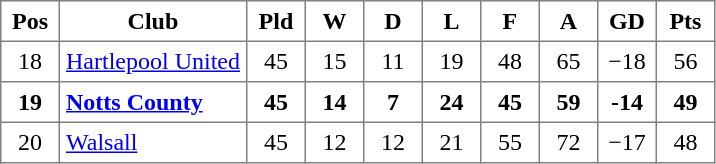<table class="toccolours" border="1" cellpadding="4" cellspacing="0" style="text-align:center; border-collapse: collapse; margin:0;">
<tr>
<th width=30>Pos</th>
<th>Club</th>
<th width=30>Pld</th>
<th width=30>W</th>
<th width=30>D</th>
<th width=30>L</th>
<th width=30>F</th>
<th width=30>A</th>
<th width=30>GD</th>
<th width=30>Pts</th>
</tr>
<tr>
<td>18</td>
<td align=left><a href='#'>Hartlepool United</a></td>
<td>45</td>
<td>15</td>
<td>11</td>
<td>19</td>
<td>48</td>
<td>65</td>
<td>−18</td>
<td>56</td>
</tr>
<tr>
<td><strong>19</strong></td>
<td align=left><strong><a href='#'>Notts County</a></strong></td>
<td><strong>45</strong></td>
<td><strong>14</strong></td>
<td><strong>7</strong></td>
<td><strong>24</strong></td>
<td><strong>45</strong></td>
<td><strong>59</strong></td>
<td><strong>-14</strong></td>
<td><strong>49</strong></td>
</tr>
<tr>
<td>20</td>
<td align=left><a href='#'>Walsall</a></td>
<td>45</td>
<td>12</td>
<td>12</td>
<td>21</td>
<td>55</td>
<td>72</td>
<td>−17</td>
<td>48</td>
</tr>
</table>
